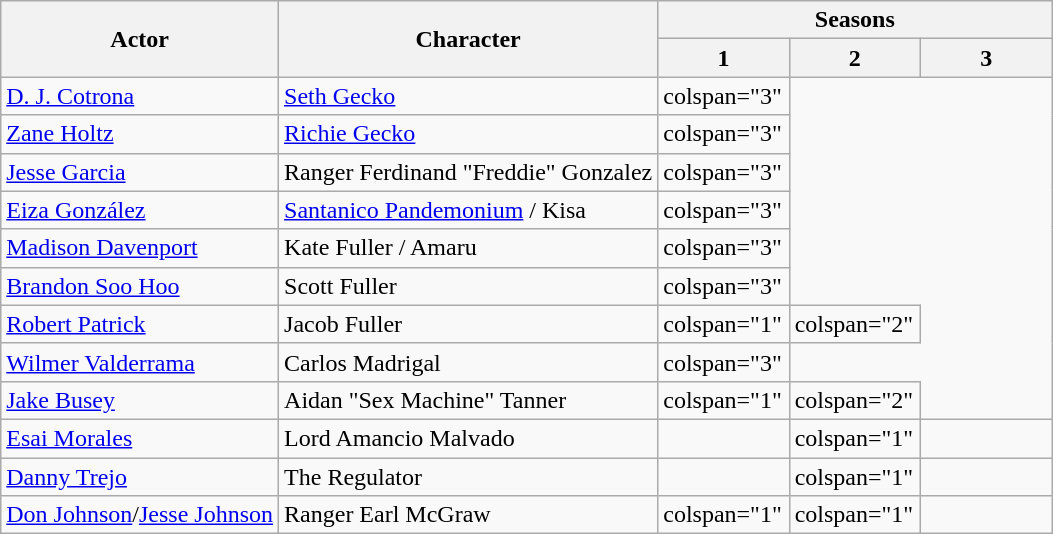<table class="wikitable">
<tr>
<th rowspan="2">Actor</th>
<th rowspan="2">Character</th>
<th colspan="3">Seasons</th>
</tr>
<tr>
<th style="width:12.50%;">1</th>
<th style="width:12.50%;">2</th>
<th style="width:12.50%;">3</th>
</tr>
<tr>
<td><a href='#'>D. J. Cotrona</a></td>
<td><a href='#'>Seth Gecko</a></td>
<td>colspan="3" </td>
</tr>
<tr>
<td><a href='#'>Zane Holtz</a></td>
<td><a href='#'>Richie Gecko</a></td>
<td>colspan="3" </td>
</tr>
<tr>
<td><a href='#'>Jesse Garcia</a></td>
<td>Ranger Ferdinand "Freddie" Gonzalez</td>
<td>colspan="3" </td>
</tr>
<tr>
<td><a href='#'>Eiza González</a></td>
<td><a href='#'>Santanico Pandemonium</a> / Kisa</td>
<td>colspan="3" </td>
</tr>
<tr>
<td><a href='#'>Madison Davenport</a></td>
<td>Kate Fuller / Amaru</td>
<td>colspan="3" </td>
</tr>
<tr>
<td><a href='#'>Brandon Soo Hoo</a></td>
<td>Scott Fuller</td>
<td>colspan="3" </td>
</tr>
<tr>
<td><a href='#'>Robert Patrick</a></td>
<td>Jacob Fuller</td>
<td>colspan="1" </td>
<td>colspan="2" </td>
</tr>
<tr>
<td><a href='#'>Wilmer Valderrama</a></td>
<td>Carlos Madrigal</td>
<td>colspan="3" </td>
</tr>
<tr>
<td><a href='#'>Jake Busey</a></td>
<td>Aidan "Sex Machine" Tanner</td>
<td>colspan="1" </td>
<td>colspan="2" </td>
</tr>
<tr>
<td><a href='#'>Esai Morales</a></td>
<td>Lord Amancio Malvado</td>
<td></td>
<td>colspan="1" </td>
<td></td>
</tr>
<tr>
<td><a href='#'>Danny Trejo</a></td>
<td>The Regulator</td>
<td></td>
<td>colspan="1" </td>
<td></td>
</tr>
<tr>
<td><a href='#'>Don Johnson</a>/<a href='#'>Jesse Johnson</a></td>
<td>Ranger Earl McGraw</td>
<td>colspan="1" </td>
<td>colspan="1" </td>
<td></td>
</tr>
</table>
